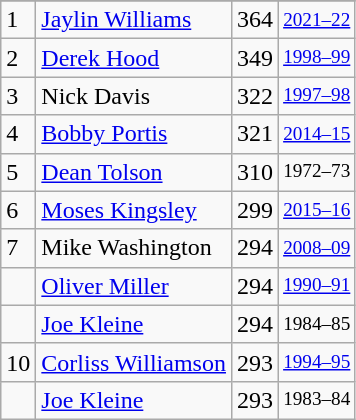<table class="wikitable">
<tr>
</tr>
<tr>
<td>1</td>
<td><a href='#'>Jaylin Williams</a></td>
<td>364</td>
<td style="font-size:80%;"><a href='#'>2021–22</a></td>
</tr>
<tr>
<td>2</td>
<td><a href='#'>Derek Hood</a></td>
<td>349</td>
<td style="font-size:80%;"><a href='#'>1998–99</a></td>
</tr>
<tr>
<td>3</td>
<td>Nick Davis</td>
<td>322</td>
<td style="font-size:80%;"><a href='#'>1997–98</a></td>
</tr>
<tr>
<td>4</td>
<td><a href='#'>Bobby Portis</a></td>
<td>321</td>
<td style="font-size:80%;"><a href='#'>2014–15</a></td>
</tr>
<tr>
<td>5</td>
<td><a href='#'>Dean Tolson</a></td>
<td>310</td>
<td style="font-size:80%;">1972–73</td>
</tr>
<tr>
<td>6</td>
<td><a href='#'>Moses Kingsley</a></td>
<td>299</td>
<td style="font-size:80%;"><a href='#'>2015–16</a></td>
</tr>
<tr>
<td>7</td>
<td>Mike Washington</td>
<td>294</td>
<td style="font-size:80%;"><a href='#'>2008–09</a></td>
</tr>
<tr>
<td></td>
<td><a href='#'>Oliver Miller</a></td>
<td>294</td>
<td style="font-size:80%;"><a href='#'>1990–91</a></td>
</tr>
<tr>
<td></td>
<td><a href='#'>Joe Kleine</a></td>
<td>294</td>
<td style="font-size:80%;">1984–85</td>
</tr>
<tr>
<td>10</td>
<td><a href='#'>Corliss Williamson</a></td>
<td>293</td>
<td style="font-size:80%;"><a href='#'>1994–95</a></td>
</tr>
<tr>
<td></td>
<td><a href='#'>Joe Kleine</a></td>
<td>293</td>
<td style="font-size:80%;">1983–84</td>
</tr>
</table>
